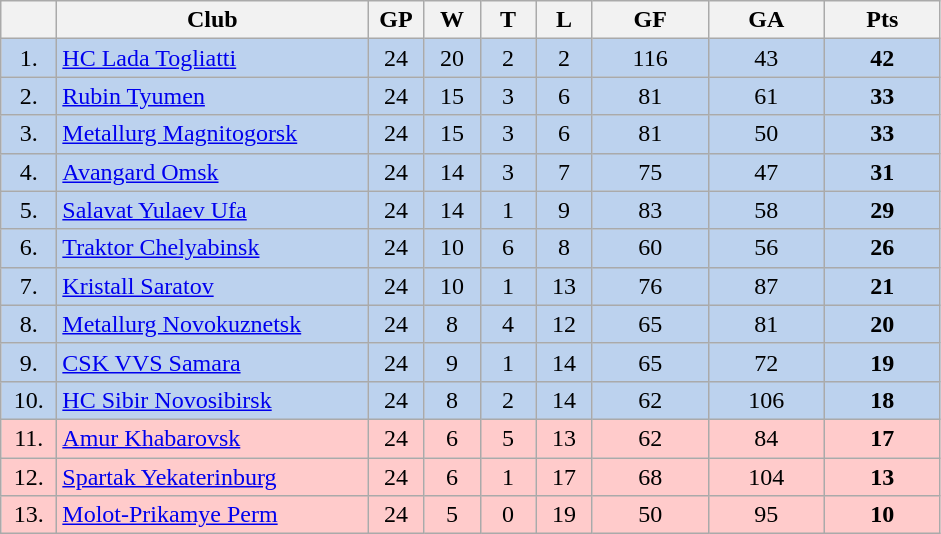<table class="wikitable">
<tr>
<th width="30"></th>
<th width="200">Club</th>
<th width="30">GP</th>
<th width="30">W</th>
<th width="30">T</th>
<th width="30">L</th>
<th width="70">GF</th>
<th width="70">GA</th>
<th width="70">Pts</th>
</tr>
<tr bgcolor="#BCD2EE" align="center">
<td>1.</td>
<td align="left"><a href='#'>HC Lada Togliatti</a></td>
<td>24</td>
<td>20</td>
<td>2</td>
<td>2</td>
<td>116</td>
<td>43</td>
<td><strong>42</strong></td>
</tr>
<tr bgcolor="#BCD2EE" align="center">
<td>2.</td>
<td align="left"><a href='#'>Rubin Tyumen</a></td>
<td>24</td>
<td>15</td>
<td>3</td>
<td>6</td>
<td>81</td>
<td>61</td>
<td><strong>33</strong></td>
</tr>
<tr bgcolor="#BCD2EE" align="center">
<td>3.</td>
<td align="left"><a href='#'>Metallurg Magnitogorsk</a></td>
<td>24</td>
<td>15</td>
<td>3</td>
<td>6</td>
<td>81</td>
<td>50</td>
<td><strong>33</strong></td>
</tr>
<tr bgcolor="#BCD2EE" align="center">
<td>4.</td>
<td align="left"><a href='#'>Avangard Omsk</a></td>
<td>24</td>
<td>14</td>
<td>3</td>
<td>7</td>
<td>75</td>
<td>47</td>
<td><strong>31</strong></td>
</tr>
<tr bgcolor="#BCD2EE" align="center">
<td>5.</td>
<td align="left"><a href='#'>Salavat Yulaev Ufa</a></td>
<td>24</td>
<td>14</td>
<td>1</td>
<td>9</td>
<td>83</td>
<td>58</td>
<td><strong>29</strong></td>
</tr>
<tr bgcolor="#BCD2EE" align="center">
<td>6.</td>
<td align="left"><a href='#'>Traktor Chelyabinsk</a></td>
<td>24</td>
<td>10</td>
<td>6</td>
<td>8</td>
<td>60</td>
<td>56</td>
<td><strong>26</strong></td>
</tr>
<tr bgcolor="#BCD2EE" align="center">
<td>7.</td>
<td align="left"><a href='#'>Kristall Saratov</a></td>
<td>24</td>
<td>10</td>
<td>1</td>
<td>13</td>
<td>76</td>
<td>87</td>
<td><strong>21</strong></td>
</tr>
<tr bgcolor="#BCD2EE" align="center">
<td>8.</td>
<td align="left"><a href='#'>Metallurg Novokuznetsk</a></td>
<td>24</td>
<td>8</td>
<td>4</td>
<td>12</td>
<td>65</td>
<td>81</td>
<td><strong>20</strong></td>
</tr>
<tr bgcolor="#BCD2EE" align="center">
<td>9.</td>
<td align="left"><a href='#'>CSK VVS Samara</a></td>
<td>24</td>
<td>9</td>
<td>1</td>
<td>14</td>
<td>65</td>
<td>72</td>
<td><strong>19</strong></td>
</tr>
<tr bgcolor="#BCD2EE" align="center">
<td>10.</td>
<td align="left"><a href='#'>HC Sibir Novosibirsk</a></td>
<td>24</td>
<td>8</td>
<td>2</td>
<td>14</td>
<td>62</td>
<td>106</td>
<td><strong>18</strong></td>
</tr>
<tr bgcolor="#FFCBCB" align="center">
<td>11.</td>
<td align="left"><a href='#'>Amur Khabarovsk</a></td>
<td>24</td>
<td>6</td>
<td>5</td>
<td>13</td>
<td>62</td>
<td>84</td>
<td><strong>17</strong></td>
</tr>
<tr bgcolor="#FFCBCB" align="center">
<td>12.</td>
<td align="left"><a href='#'>Spartak Yekaterinburg</a></td>
<td>24</td>
<td>6</td>
<td>1</td>
<td>17</td>
<td>68</td>
<td>104</td>
<td><strong>13</strong></td>
</tr>
<tr bgcolor="#FFCBCB" align="center">
<td>13.</td>
<td align="left"><a href='#'>Molot-Prikamye Perm</a></td>
<td>24</td>
<td>5</td>
<td>0</td>
<td>19</td>
<td>50</td>
<td>95</td>
<td><strong>10</strong></td>
</tr>
</table>
